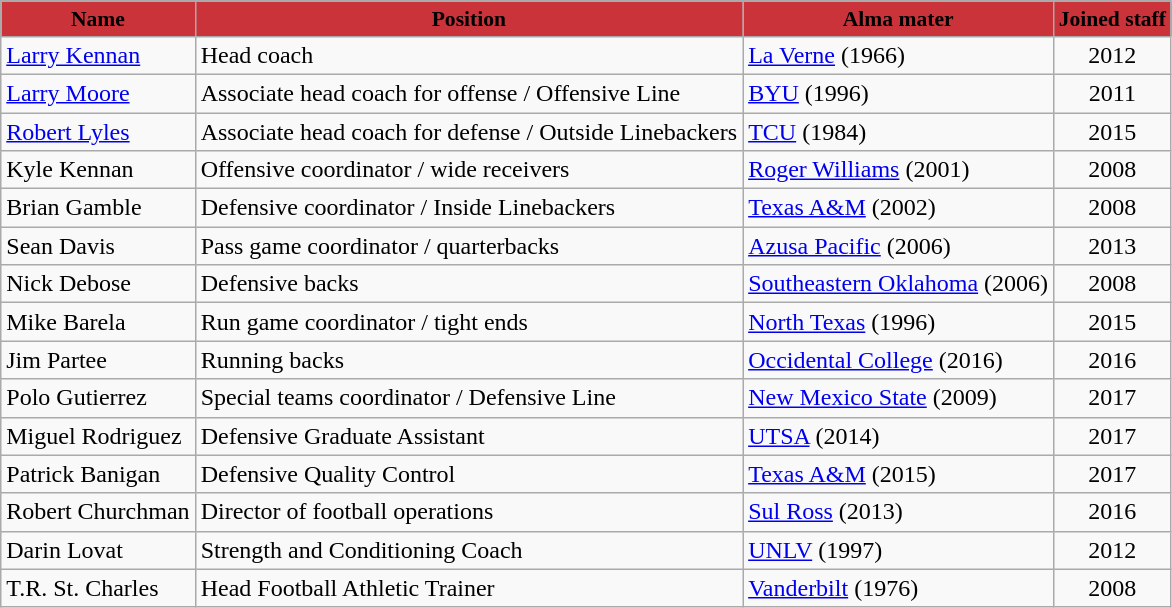<table class="wikitable">
<tr style="background:#CB333B; text-align:center;font-size:90%;">
<td><span><strong>Name</strong> </span></td>
<td><span><strong>Position</strong> </span></td>
<td><span><strong>Alma mater</strong></span></td>
<td><span><strong>Joined staff</strong></span></td>
</tr>
<tr>
<td><a href='#'>Larry Kennan</a></td>
<td>Head coach</td>
<td><a href='#'>La Verne</a> (1966)</td>
<td align=center>2012</td>
</tr>
<tr>
<td><a href='#'>Larry Moore</a></td>
<td>Associate head coach for offense / Offensive Line</td>
<td><a href='#'>BYU</a> (1996)</td>
<td align=center>2011</td>
</tr>
<tr>
<td><a href='#'>Robert Lyles</a></td>
<td>Associate head coach for defense / Outside Linebackers</td>
<td><a href='#'>TCU</a> (1984)</td>
<td align=center>2015</td>
</tr>
<tr>
<td>Kyle Kennan</td>
<td>Offensive coordinator / wide receivers</td>
<td><a href='#'>Roger Williams</a> (2001)</td>
<td align=center>2008</td>
</tr>
<tr>
<td>Brian Gamble</td>
<td>Defensive coordinator / Inside Linebackers</td>
<td><a href='#'>Texas A&M</a> (2002)</td>
<td align=center>2008</td>
</tr>
<tr>
<td>Sean Davis</td>
<td>Pass game coordinator / quarterbacks</td>
<td><a href='#'>Azusa Pacific</a> (2006)</td>
<td align=center>2013</td>
</tr>
<tr>
<td>Nick Debose</td>
<td>Defensive backs</td>
<td><a href='#'>Southeastern Oklahoma</a> (2006)</td>
<td align=center>2008</td>
</tr>
<tr>
<td>Mike Barela</td>
<td>Run game coordinator / tight ends</td>
<td><a href='#'>North Texas</a> (1996)</td>
<td align=center>2015</td>
</tr>
<tr>
<td>Jim Partee</td>
<td>Running backs</td>
<td><a href='#'>Occidental College</a> (2016)</td>
<td align=center>2016</td>
</tr>
<tr>
<td>Polo Gutierrez</td>
<td>Special teams coordinator / Defensive Line</td>
<td><a href='#'>New Mexico State</a> (2009)</td>
<td align=center>2017</td>
</tr>
<tr>
<td>Miguel Rodriguez</td>
<td>Defensive Graduate Assistant</td>
<td><a href='#'>UTSA</a> (2014)</td>
<td align=center>2017</td>
</tr>
<tr>
<td>Patrick Banigan</td>
<td>Defensive Quality Control</td>
<td><a href='#'>Texas A&M</a> (2015)</td>
<td align=center>2017</td>
</tr>
<tr>
<td>Robert Churchman</td>
<td>Director of football operations</td>
<td><a href='#'>Sul Ross</a> (2013)</td>
<td align=center>2016</td>
</tr>
<tr>
<td>Darin Lovat</td>
<td>Strength and Conditioning Coach</td>
<td><a href='#'>UNLV</a> (1997)</td>
<td align=center>2012</td>
</tr>
<tr>
<td>T.R. St. Charles</td>
<td>Head Football Athletic Trainer</td>
<td><a href='#'>Vanderbilt</a> (1976)</td>
<td align=center>2008</td>
</tr>
</table>
